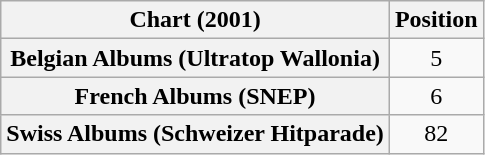<table class="wikitable sortable plainrowheaders" style="text-align:center">
<tr>
<th scope="col">Chart (2001)</th>
<th scope="col">Position</th>
</tr>
<tr>
<th scope="row">Belgian Albums (Ultratop Wallonia)</th>
<td>5</td>
</tr>
<tr>
<th scope="row">French Albums (SNEP)</th>
<td>6</td>
</tr>
<tr>
<th scope="row">Swiss Albums (Schweizer Hitparade)</th>
<td>82</td>
</tr>
</table>
